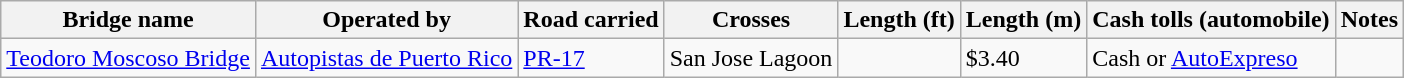<table class=wikitable>
<tr>
<th scope=col>Bridge name</th>
<th scope=col>Operated by</th>
<th scope=col>Road carried</th>
<th scope=col>Crosses</th>
<th scope=col>Length (ft)</th>
<th scope=col>Length (m)</th>
<th scope=col>Cash tolls (automobile)</th>
<th scope=col>Notes</th>
</tr>
<tr>
<td><a href='#'>Teodoro Moscoso Bridge</a></td>
<td><a href='#'>Autopistas de Puerto Rico</a></td>
<td><a href='#'>PR-17</a></td>
<td>San Jose Lagoon</td>
<td></td>
<td>$3.40</td>
<td>Cash or <a href='#'>AutoExpreso</a></td>
</tr>
</table>
